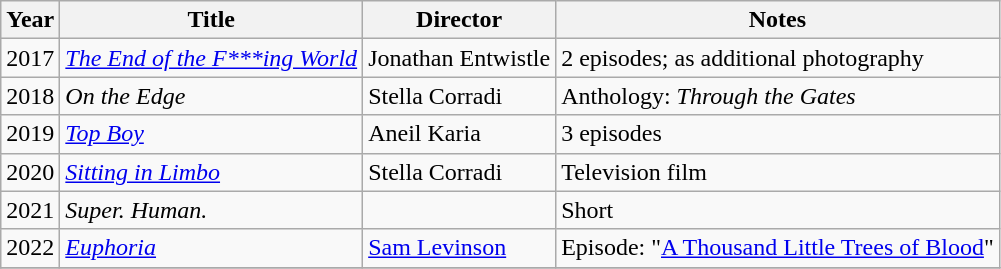<table class="wikitable">
<tr>
<th>Year</th>
<th>Title</th>
<th>Director</th>
<th>Notes</th>
</tr>
<tr>
<td>2017</td>
<td><em><a href='#'>The End of the F***ing World</a></em></td>
<td>Jonathan Entwistle</td>
<td>2 episodes; as additional photography</td>
</tr>
<tr>
<td>2018</td>
<td><em>On the Edge</em></td>
<td>Stella Corradi</td>
<td>Anthology: <em>Through the Gates</em></td>
</tr>
<tr>
<td>2019</td>
<td><em><a href='#'>Top Boy</a></em></td>
<td>Aneil Karia</td>
<td>3 episodes</td>
</tr>
<tr>
<td>2020</td>
<td><em><a href='#'>Sitting in Limbo</a></em></td>
<td>Stella Corradi</td>
<td>Television film</td>
</tr>
<tr>
<td>2021</td>
<td><em>Super. Human.</em></td>
<td></td>
<td>Short</td>
</tr>
<tr>
<td>2022</td>
<td><em><a href='#'>Euphoria</a></em></td>
<td><a href='#'>Sam Levinson</a></td>
<td>Episode: "<a href='#'>A Thousand Little Trees of Blood</a>"</td>
</tr>
<tr>
</tr>
</table>
